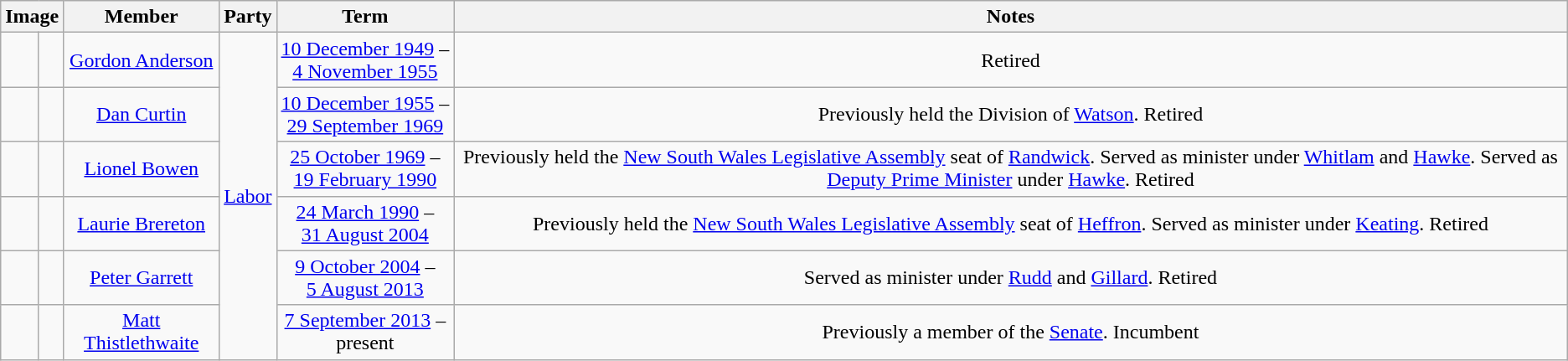<table class=wikitable style="text-align:center">
<tr>
<th colspan=2>Image</th>
<th>Member</th>
<th>Party</th>
<th>Term</th>
<th>Notes</th>
</tr>
<tr>
<td> </td>
<td></td>
<td><a href='#'>Gordon Anderson</a><br></td>
<td rowspan="6"><a href='#'>Labor</a></td>
<td nowrap><a href='#'>10 December 1949</a> –<br><a href='#'>4 November 1955</a></td>
<td>Retired</td>
</tr>
<tr>
<td> </td>
<td></td>
<td><a href='#'>Dan Curtin</a><br></td>
<td nowrap><a href='#'>10 December 1955</a> –<br><a href='#'>29 September 1969</a></td>
<td>Previously held the Division of <a href='#'>Watson</a>. Retired</td>
</tr>
<tr>
<td> </td>
<td></td>
<td><a href='#'>Lionel Bowen</a><br></td>
<td nowrap><a href='#'>25 October 1969</a> –<br><a href='#'>19 February 1990</a></td>
<td>Previously held the <a href='#'>New South Wales Legislative Assembly</a> seat of <a href='#'>Randwick</a>. Served as minister under <a href='#'>Whitlam</a> and <a href='#'>Hawke</a>. Served as <a href='#'>Deputy Prime Minister</a> under <a href='#'>Hawke</a>. Retired</td>
</tr>
<tr>
<td> </td>
<td></td>
<td><a href='#'>Laurie Brereton</a><br></td>
<td nowrap><a href='#'>24 March 1990</a> –<br><a href='#'>31 August 2004</a></td>
<td>Previously held the <a href='#'>New South Wales Legislative Assembly</a> seat of <a href='#'>Heffron</a>. Served as minister under <a href='#'>Keating</a>. Retired</td>
</tr>
<tr>
<td> </td>
<td></td>
<td><a href='#'>Peter Garrett</a><br></td>
<td nowrap><a href='#'>9 October 2004</a> –<br><a href='#'>5 August 2013</a></td>
<td>Served as minister under <a href='#'>Rudd</a> and <a href='#'>Gillard</a>. Retired</td>
</tr>
<tr>
<td> </td>
<td></td>
<td><a href='#'>Matt Thistlethwaite</a><br></td>
<td nowrap><a href='#'>7 September 2013</a> –<br>present</td>
<td>Previously a member of the <a href='#'>Senate</a>. Incumbent</td>
</tr>
</table>
